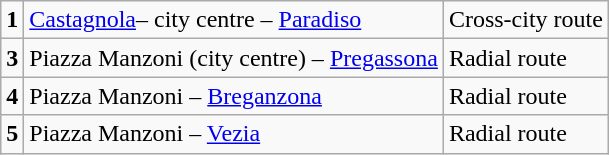<table class="wikitable">
<tr>
<td><strong>1</strong></td>
<td><a href='#'>Castagnola</a>– city centre – <a href='#'>Paradiso</a></td>
<td>Cross-city route</td>
</tr>
<tr>
<td><strong>3</strong></td>
<td>Piazza Manzoni (city centre) – <a href='#'>Pregassona</a></td>
<td>Radial route</td>
</tr>
<tr>
<td><strong>4</strong></td>
<td>Piazza Manzoni – <a href='#'>Breganzona</a></td>
<td>Radial route</td>
</tr>
<tr>
<td><strong>5</strong></td>
<td>Piazza Manzoni – <a href='#'>Vezia</a></td>
<td>Radial route</td>
</tr>
</table>
